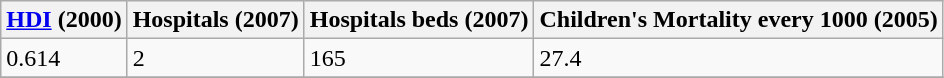<table class="wikitable" border="1">
<tr>
<th><a href='#'>HDI</a> (2000)</th>
<th>Hospitals (2007)</th>
<th>Hospitals beds (2007)</th>
<th>Children's Mortality every 1000 (2005)</th>
</tr>
<tr>
<td>0.614</td>
<td>2</td>
<td>165</td>
<td>27.4</td>
</tr>
<tr>
</tr>
</table>
